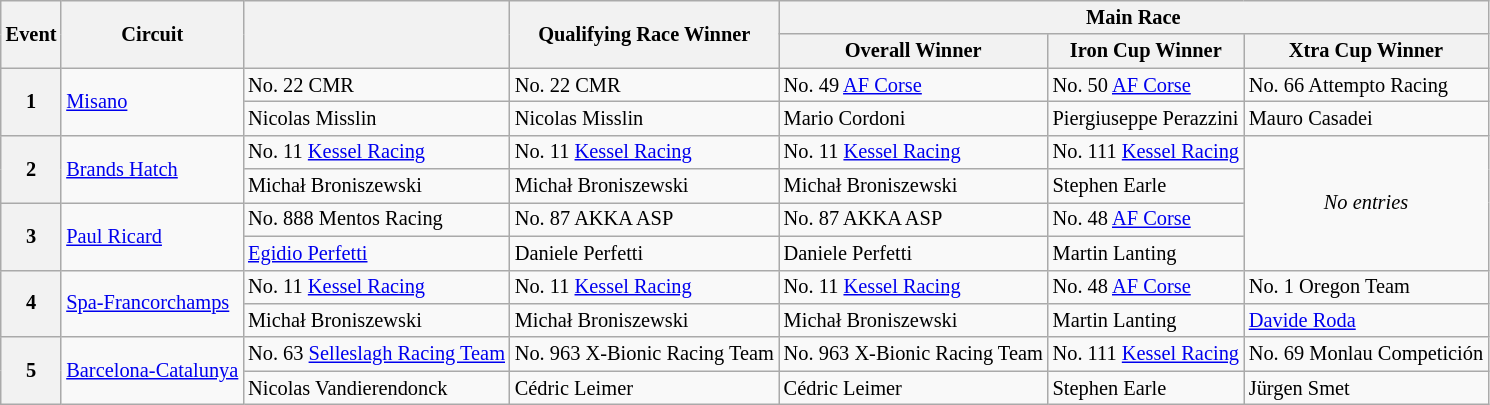<table class="wikitable" style="font-size: 85%;">
<tr>
<th rowspan=2>Event</th>
<th rowspan=2>Circuit</th>
<th rowspan=2></th>
<th rowspan=2>Qualifying Race Winner</th>
<th colspan=3>Main Race</th>
</tr>
<tr>
<th>Overall Winner</th>
<th>Iron Cup Winner</th>
<th>Xtra Cup Winner</th>
</tr>
<tr>
<th rowspan=2>1</th>
<td rowspan=2> <a href='#'>Misano</a></td>
<td> No. 22 CMR</td>
<td> No. 22 CMR</td>
<td> No. 49 <a href='#'>AF Corse</a></td>
<td> No. 50 <a href='#'>AF Corse</a></td>
<td> No. 66 Attempto Racing</td>
</tr>
<tr>
<td> Nicolas Misslin</td>
<td> Nicolas Misslin</td>
<td> Mario Cordoni</td>
<td> Piergiuseppe Perazzini</td>
<td> Mauro Casadei</td>
</tr>
<tr>
<th rowspan=2>2</th>
<td rowspan=2> <a href='#'>Brands Hatch</a></td>
<td> No. 11 <a href='#'>Kessel Racing</a></td>
<td> No. 11 <a href='#'>Kessel Racing</a></td>
<td> No. 11 <a href='#'>Kessel Racing</a></td>
<td> No. 111 <a href='#'>Kessel Racing</a></td>
<td align=middle rowspan=4><em>No entries</em></td>
</tr>
<tr>
<td> Michał Broniszewski</td>
<td> Michał Broniszewski</td>
<td> Michał Broniszewski</td>
<td> Stephen Earle</td>
</tr>
<tr>
<th rowspan=2>3</th>
<td rowspan=2> <a href='#'>Paul Ricard</a></td>
<td> No. 888 Mentos Racing</td>
<td> No. 87 AKKA ASP</td>
<td> No. 87 AKKA ASP</td>
<td> No. 48 <a href='#'>AF Corse</a></td>
</tr>
<tr>
<td> <a href='#'>Egidio Perfetti</a></td>
<td> Daniele Perfetti</td>
<td> Daniele Perfetti</td>
<td> Martin Lanting</td>
</tr>
<tr>
<th rowspan=2>4</th>
<td rowspan=2> <a href='#'>Spa-Francorchamps</a></td>
<td> No. 11 <a href='#'>Kessel Racing</a></td>
<td> No. 11 <a href='#'>Kessel Racing</a></td>
<td> No. 11 <a href='#'>Kessel Racing</a></td>
<td> No. 48 <a href='#'>AF Corse</a></td>
<td> No. 1 Oregon Team</td>
</tr>
<tr>
<td> Michał Broniszewski</td>
<td> Michał Broniszewski</td>
<td> Michał Broniszewski</td>
<td> Martin Lanting</td>
<td> <a href='#'>Davide Roda</a></td>
</tr>
<tr>
<th rowspan=2>5</th>
<td rowspan=2> <a href='#'>Barcelona-Catalunya</a></td>
<td> No. 63 <a href='#'>Selleslagh Racing Team</a></td>
<td> No. 963 X-Bionic Racing Team</td>
<td> No. 963 X-Bionic Racing Team</td>
<td> No. 111 <a href='#'>Kessel Racing</a></td>
<td> No. 69 Monlau Competición</td>
</tr>
<tr>
<td> Nicolas Vandierendonck</td>
<td> Cédric Leimer</td>
<td> Cédric Leimer</td>
<td> Stephen Earle</td>
<td> Jürgen Smet</td>
</tr>
</table>
